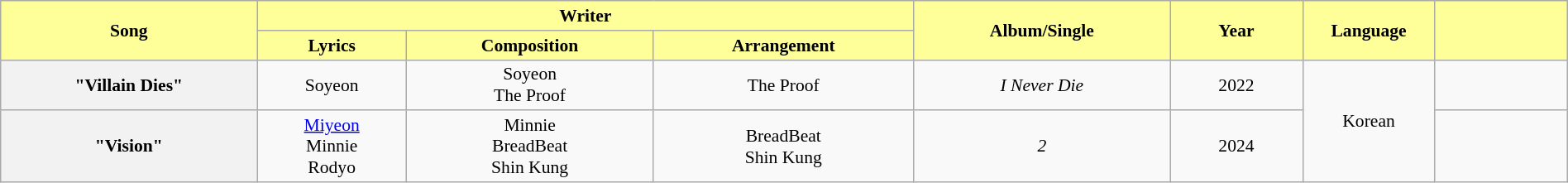<table class="wikitable" style="margin:0.5em auto; clear:both; font-size:.9em; text-align:center; width:100%">
<tr>
<th rowspan="2" style="width:200px; background:#FFFF99;">Song</th>
<th colspan="3" style="width:700px; background:#FFFF99;">Writer</th>
<th rowspan="2" style="width:200px; background:#FFFF99;">Album/Single</th>
<th rowspan="2" style="width:100px; background:#FFFF99;">Year</th>
<th rowspan="2" style="width:100px; background:#FFFF99;">Language</th>
<th rowspan="2" style="width:100px; background:#FFFF99;"></th>
</tr>
<tr>
<th style=background:#FFFF99;">Lyrics</th>
<th style=background:#FFFF99;">Composition</th>
<th style=background:#FFFF99;">Arrangement</th>
</tr>
<tr>
<th>"Villain Dies"</th>
<td>Soyeon</td>
<td>Soyeon<br>The Proof</td>
<td>The Proof</td>
<td><em>I Never Die</em></td>
<td>2022</td>
<td rowspan="2">Korean</td>
<td></td>
</tr>
<tr>
<th>"Vision"</th>
<td><a href='#'>Miyeon</a><br>Minnie<br>Rodyo</td>
<td>Minnie<br>BreadBeat<br>Shin Kung</td>
<td>BreadBeat<br>Shin Kung</td>
<td><em>2</em></td>
<td>2024</td>
<td></td>
</tr>
</table>
